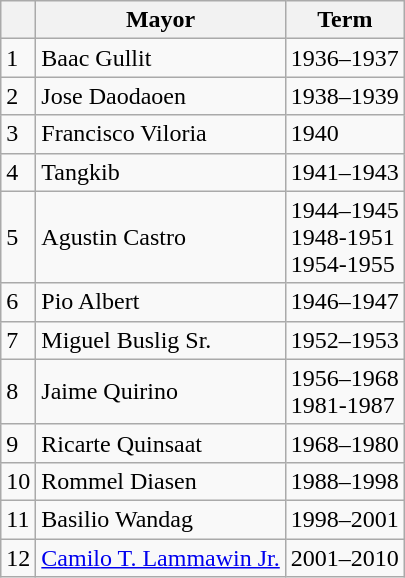<table class="wikitable sortable">
<tr>
<th></th>
<th>Mayor</th>
<th>Term</th>
</tr>
<tr>
<td>1</td>
<td>Baac Gullit</td>
<td>1936–1937</td>
</tr>
<tr>
<td>2</td>
<td>Jose Daodaoen</td>
<td>1938–1939</td>
</tr>
<tr>
<td>3</td>
<td>Francisco Viloria</td>
<td>1940</td>
</tr>
<tr>
<td>4</td>
<td>Tangkib</td>
<td>1941–1943</td>
</tr>
<tr>
<td>5</td>
<td>Agustin Castro</td>
<td>1944–1945<br>1948-1951<br>1954-1955</td>
</tr>
<tr>
<td>6</td>
<td>Pio Albert</td>
<td>1946–1947</td>
</tr>
<tr>
<td>7</td>
<td>Miguel Buslig Sr.</td>
<td>1952–1953</td>
</tr>
<tr>
<td>8</td>
<td>Jaime Quirino</td>
<td>1956–1968<br>1981-1987</td>
</tr>
<tr>
<td>9</td>
<td>Ricarte Quinsaat</td>
<td>1968–1980</td>
</tr>
<tr>
<td>10</td>
<td>Rommel Diasen</td>
<td>1988–1998</td>
</tr>
<tr>
<td>11</td>
<td>Basilio Wandag</td>
<td>1998–2001</td>
</tr>
<tr>
<td>12</td>
<td><a href='#'>Camilo T. Lammawin Jr.</a></td>
<td>2001–2010</td>
</tr>
</table>
